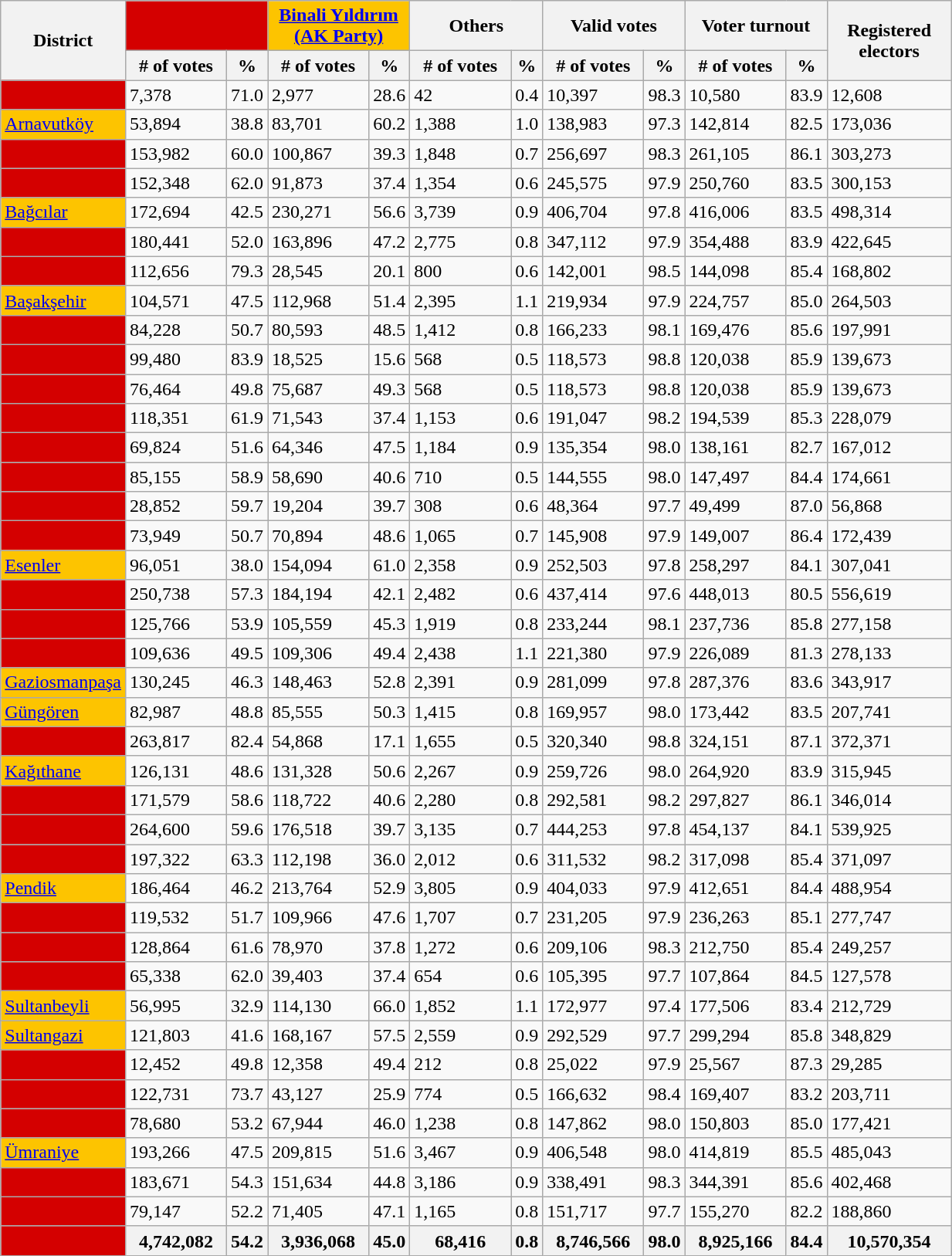<table class="wikitable sortable">
<tr>
<th rowspan=2 width="100px">District</th>
<th style="background: #d40000" colspan=2 width="100px"><a href='#'></a> <br><a href='#'></a></th>
<th style="background: #Fdc400" colspan=2 width="100px"><a href='#'>Binali Yıldırım</a> <br><a href='#'>(AK Party)</a></th>
<th colspan=2 width="100px">Others</th>
<th colspan=2 width="100px">Valid votes</th>
<th colspan=2 width="100px">Voter turnout</th>
<th rowspan=2 width="100px">Registered electors</th>
</tr>
<tr>
<th width="80px"># of votes</th>
<th width="20px">%</th>
<th width="80px"># of votes</th>
<th width="20px">%</th>
<th width="80px"># of votes</th>
<th width="20px">%</th>
<th width="80px"># of votes</th>
<th width="20px">%</th>
<th width="80px"># of votes</th>
<th width="20px">%</th>
</tr>
<tr>
<td style="background: #d40000"><a href='#'></a></td>
<td>7,378</td>
<td>71.0</td>
<td>2,977</td>
<td>28.6</td>
<td>42</td>
<td>0.4</td>
<td>10,397</td>
<td>98.3</td>
<td>10,580</td>
<td>83.9</td>
<td>12,608</td>
</tr>
<tr>
<td style="background: #Fdc400"><a href='#'>Arnavutköy</a></td>
<td>53,894</td>
<td>38.8</td>
<td>83,701</td>
<td>60.2</td>
<td>1,388</td>
<td>1.0</td>
<td>138,983</td>
<td>97.3</td>
<td>142,814</td>
<td>82.5</td>
<td>173,036</td>
</tr>
<tr>
<td style="background: #d40000"><a href='#'></a></td>
<td>153,982</td>
<td>60.0</td>
<td>100,867</td>
<td>39.3</td>
<td>1,848</td>
<td>0.7</td>
<td>256,697</td>
<td>98.3</td>
<td>261,105</td>
<td>86.1</td>
<td>303,273</td>
</tr>
<tr>
<td style="background: #d40000"><a href='#'></a></td>
<td>152,348</td>
<td>62.0</td>
<td>91,873</td>
<td>37.4</td>
<td>1,354</td>
<td>0.6</td>
<td>245,575</td>
<td>97.9</td>
<td>250,760</td>
<td>83.5</td>
<td>300,153</td>
</tr>
<tr>
<td style="background: #Fdc400"><a href='#'>Bağcılar</a></td>
<td>172,694</td>
<td>42.5</td>
<td>230,271</td>
<td>56.6</td>
<td>3,739</td>
<td>0.9</td>
<td>406,704</td>
<td>97.8</td>
<td>416,006</td>
<td>83.5</td>
<td>498,314</td>
</tr>
<tr>
<td style="background: #d40000"><a href='#'></a></td>
<td>180,441</td>
<td>52.0</td>
<td>163,896</td>
<td>47.2</td>
<td>2,775</td>
<td>0.8</td>
<td>347,112</td>
<td>97.9</td>
<td>354,488</td>
<td>83.9</td>
<td>422,645</td>
</tr>
<tr>
<td style="background: #d40000"><a href='#'></a></td>
<td>112,656</td>
<td>79.3</td>
<td>28,545</td>
<td>20.1</td>
<td>800</td>
<td>0.6</td>
<td>142,001</td>
<td>98.5</td>
<td>144,098</td>
<td>85.4</td>
<td>168,802</td>
</tr>
<tr>
<td style="background: #Fdc400"><a href='#'>Başakşehir</a></td>
<td>104,571</td>
<td>47.5</td>
<td>112,968</td>
<td>51.4</td>
<td>2,395</td>
<td>1.1</td>
<td>219,934</td>
<td>97.9</td>
<td>224,757</td>
<td>85.0</td>
<td>264,503</td>
</tr>
<tr>
<td style="background: #d40000"><a href='#'></a></td>
<td>84,228</td>
<td>50.7</td>
<td>80,593</td>
<td>48.5</td>
<td>1,412</td>
<td>0.8</td>
<td>166,233</td>
<td>98.1</td>
<td>169,476</td>
<td>85.6</td>
<td>197,991</td>
</tr>
<tr>
<td style="background: #d40000"><a href='#'></a></td>
<td>99,480</td>
<td>83.9</td>
<td>18,525</td>
<td>15.6</td>
<td>568</td>
<td>0.5</td>
<td>118,573</td>
<td>98.8</td>
<td>120,038</td>
<td>85.9</td>
<td>139,673</td>
</tr>
<tr>
<td style="background: #d40000"><a href='#'></a></td>
<td>76,464</td>
<td>49.8</td>
<td>75,687</td>
<td>49.3</td>
<td>568</td>
<td>0.5</td>
<td>118,573</td>
<td>98.8</td>
<td>120,038</td>
<td>85.9</td>
<td>139,673</td>
</tr>
<tr>
<td style="background: #d40000"><a href='#'></a></td>
<td>118,351</td>
<td>61.9</td>
<td>71,543</td>
<td>37.4</td>
<td>1,153</td>
<td>0.6</td>
<td>191,047</td>
<td>98.2</td>
<td>194,539</td>
<td>85.3</td>
<td>228,079</td>
</tr>
<tr>
<td style="background: #d40000"><a href='#'></a></td>
<td>69,824</td>
<td>51.6</td>
<td>64,346</td>
<td>47.5</td>
<td>1,184</td>
<td>0.9</td>
<td>135,354</td>
<td>98.0</td>
<td>138,161</td>
<td>82.7</td>
<td>167,012</td>
</tr>
<tr>
<td style="background: #d40000"><a href='#'></a></td>
<td>85,155</td>
<td>58.9</td>
<td>58,690</td>
<td>40.6</td>
<td>710</td>
<td>0.5</td>
<td>144,555</td>
<td>98.0</td>
<td>147,497</td>
<td>84.4</td>
<td>174,661</td>
</tr>
<tr>
<td style="background: #d40000"><a href='#'></a></td>
<td>28,852</td>
<td>59.7</td>
<td>19,204</td>
<td>39.7</td>
<td>308</td>
<td>0.6</td>
<td>48,364</td>
<td>97.7</td>
<td>49,499</td>
<td>87.0</td>
<td>56,868</td>
</tr>
<tr>
<td style="background: #d40000"><a href='#'></a></td>
<td>73,949</td>
<td>50.7</td>
<td>70,894</td>
<td>48.6</td>
<td>1,065</td>
<td>0.7</td>
<td>145,908</td>
<td>97.9</td>
<td>149,007</td>
<td>86.4</td>
<td>172,439</td>
</tr>
<tr>
<td style="background: #Fdc400"><a href='#'>Esenler</a></td>
<td>96,051</td>
<td>38.0</td>
<td>154,094</td>
<td>61.0</td>
<td>2,358</td>
<td>0.9</td>
<td>252,503</td>
<td>97.8</td>
<td>258,297</td>
<td>84.1</td>
<td>307,041</td>
</tr>
<tr>
<td style="background: #d40000"><a href='#'></a></td>
<td>250,738</td>
<td>57.3</td>
<td>184,194</td>
<td>42.1</td>
<td>2,482</td>
<td>0.6</td>
<td>437,414</td>
<td>97.6</td>
<td>448,013</td>
<td>80.5</td>
<td>556,619</td>
</tr>
<tr>
<td style="background: #d40000"><a href='#'></a></td>
<td>125,766</td>
<td>53.9</td>
<td>105,559</td>
<td>45.3</td>
<td>1,919</td>
<td>0.8</td>
<td>233,244</td>
<td>98.1</td>
<td>237,736</td>
<td>85.8</td>
<td>277,158</td>
</tr>
<tr>
<td style="background: #d40000"><a href='#'></a></td>
<td>109,636</td>
<td>49.5</td>
<td>109,306</td>
<td>49.4</td>
<td>2,438</td>
<td>1.1</td>
<td>221,380</td>
<td>97.9</td>
<td>226,089</td>
<td>81.3</td>
<td>278,133</td>
</tr>
<tr>
<td style="background: #Fdc400"><a href='#'>Gaziosmanpaşa</a></td>
<td>130,245</td>
<td>46.3</td>
<td>148,463</td>
<td>52.8</td>
<td>2,391</td>
<td>0.9</td>
<td>281,099</td>
<td>97.8</td>
<td>287,376</td>
<td>83.6</td>
<td>343,917</td>
</tr>
<tr>
<td style="background: #Fdc400"><a href='#'>Güngören</a></td>
<td>82,987</td>
<td>48.8</td>
<td>85,555</td>
<td>50.3</td>
<td>1,415</td>
<td>0.8</td>
<td>169,957</td>
<td>98.0</td>
<td>173,442</td>
<td>83.5</td>
<td>207,741</td>
</tr>
<tr>
<td style="background: #d40000"><a href='#'></a></td>
<td>263,817</td>
<td>82.4</td>
<td>54,868</td>
<td>17.1</td>
<td>1,655</td>
<td>0.5</td>
<td>320,340</td>
<td>98.8</td>
<td>324,151</td>
<td>87.1</td>
<td>372,371</td>
</tr>
<tr>
<td style="background: #Fdc400"><a href='#'>Kağıthane</a></td>
<td>126,131</td>
<td>48.6</td>
<td>131,328</td>
<td>50.6</td>
<td>2,267</td>
<td>0.9</td>
<td>259,726</td>
<td>98.0</td>
<td>264,920</td>
<td>83.9</td>
<td>315,945</td>
</tr>
<tr>
<td style="background: #d40000"><a href='#'></a></td>
<td>171,579</td>
<td>58.6</td>
<td>118,722</td>
<td>40.6</td>
<td>2,280</td>
<td>0.8</td>
<td>292,581</td>
<td>98.2</td>
<td>297,827</td>
<td>86.1</td>
<td>346,014</td>
</tr>
<tr>
<td style="background: #d40000"><a href='#'></a></td>
<td>264,600</td>
<td>59.6</td>
<td>176,518</td>
<td>39.7</td>
<td>3,135</td>
<td>0.7</td>
<td>444,253</td>
<td>97.8</td>
<td>454,137</td>
<td>84.1</td>
<td>539,925</td>
</tr>
<tr>
<td style="background: #d40000"><a href='#'></a></td>
<td>197,322</td>
<td>63.3</td>
<td>112,198</td>
<td>36.0</td>
<td>2,012</td>
<td>0.6</td>
<td>311,532</td>
<td>98.2</td>
<td>317,098</td>
<td>85.4</td>
<td>371,097</td>
</tr>
<tr>
<td style="background: #Fdc400"><a href='#'>Pendik</a></td>
<td>186,464</td>
<td>46.2</td>
<td>213,764</td>
<td>52.9</td>
<td>3,805</td>
<td>0.9</td>
<td>404,033</td>
<td>97.9</td>
<td>412,651</td>
<td>84.4</td>
<td>488,954</td>
</tr>
<tr>
<td style="background: #d40000"><a href='#'></a></td>
<td>119,532</td>
<td>51.7</td>
<td>109,966</td>
<td>47.6</td>
<td>1,707</td>
<td>0.7</td>
<td>231,205</td>
<td>97.9</td>
<td>236,263</td>
<td>85.1</td>
<td>277,747</td>
</tr>
<tr>
<td style="background: #d40000"><a href='#'></a></td>
<td>128,864</td>
<td>61.6</td>
<td>78,970</td>
<td>37.8</td>
<td>1,272</td>
<td>0.6</td>
<td>209,106</td>
<td>98.3</td>
<td>212,750</td>
<td>85.4</td>
<td>249,257</td>
</tr>
<tr>
<td style="background: #d40000"><a href='#'></a></td>
<td>65,338</td>
<td>62.0</td>
<td>39,403</td>
<td>37.4</td>
<td>654</td>
<td>0.6</td>
<td>105,395</td>
<td>97.7</td>
<td>107,864</td>
<td>84.5</td>
<td>127,578</td>
</tr>
<tr>
<td style="background: #Fdc400"><a href='#'>Sultanbeyli</a></td>
<td>56,995</td>
<td>32.9</td>
<td>114,130</td>
<td>66.0</td>
<td>1,852</td>
<td>1.1</td>
<td>172,977</td>
<td>97.4</td>
<td>177,506</td>
<td>83.4</td>
<td>212,729</td>
</tr>
<tr>
<td style="background: #Fdc400"><a href='#'>Sultangazi</a></td>
<td>121,803</td>
<td>41.6</td>
<td>168,167</td>
<td>57.5</td>
<td>2,559</td>
<td>0.9</td>
<td>292,529</td>
<td>97.7</td>
<td>299,294</td>
<td>85.8</td>
<td>348,829</td>
</tr>
<tr>
<td style="background: #d40000"><a href='#'></a></td>
<td>12,452</td>
<td>49.8</td>
<td>12,358</td>
<td>49.4</td>
<td>212</td>
<td>0.8</td>
<td>25,022</td>
<td>97.9</td>
<td>25,567</td>
<td>87.3</td>
<td>29,285</td>
</tr>
<tr>
<td style="background: #d40000"><a href='#'></a></td>
<td>122,731</td>
<td>73.7</td>
<td>43,127</td>
<td>25.9</td>
<td>774</td>
<td>0.5</td>
<td>166,632</td>
<td>98.4</td>
<td>169,407</td>
<td>83.2</td>
<td>203,711</td>
</tr>
<tr>
<td style="background: #d40000"><a href='#'></a></td>
<td>78,680</td>
<td>53.2</td>
<td>67,944</td>
<td>46.0</td>
<td>1,238</td>
<td>0.8</td>
<td>147,862</td>
<td>98.0</td>
<td>150,803</td>
<td>85.0</td>
<td>177,421</td>
</tr>
<tr>
<td style="background: #Fdc400"><a href='#'>Ümraniye</a></td>
<td>193,266</td>
<td>47.5</td>
<td>209,815</td>
<td>51.6</td>
<td>3,467</td>
<td>0.9</td>
<td>406,548</td>
<td>98.0</td>
<td>414,819</td>
<td>85.5</td>
<td>485,043</td>
</tr>
<tr>
<td style="background: #d40000"><a href='#'></a></td>
<td>183,671</td>
<td>54.3</td>
<td>151,634</td>
<td>44.8</td>
<td>3,186</td>
<td>0.9</td>
<td>338,491</td>
<td>98.3</td>
<td>344,391</td>
<td>85.6</td>
<td>402,468</td>
</tr>
<tr>
<td style="background: #d40000"><a href='#'></a></td>
<td>79,147</td>
<td>52.2</td>
<td>71,405</td>
<td>47.1</td>
<td>1,165</td>
<td>0.8</td>
<td>151,717</td>
<td>97.7</td>
<td>155,270</td>
<td>82.2</td>
<td>188,860</td>
</tr>
<tr>
<th style="background: #d40000"><a href='#'></a></th>
<th>4,742,082</th>
<th>54.2</th>
<th>3,936,068</th>
<th>45.0</th>
<th>68,416</th>
<th>0.8</th>
<th>8,746,566</th>
<th>98.0</th>
<th>8,925,166</th>
<th>84.4</th>
<th>10,570,354</th>
</tr>
</table>
